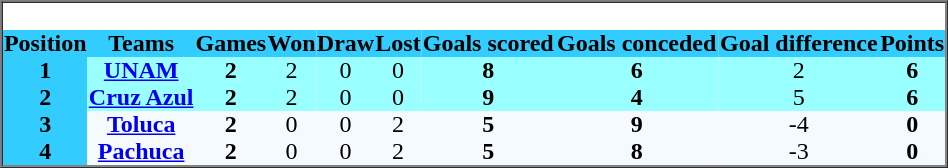<table border=1 width=50% cellpadding=0 cellspacing=0>
<tr>
<td><br><table border=0 style="border-collapse:collapse; font-size:100%;" cellpadding=0 cellspacing=0 width=100%>
<tr bgcolor=#33ccff align=center>
<th>Position</th>
<th>Teams</th>
<th>Games</th>
<th>Won</th>
<th>Draw</th>
<th>Lost</th>
<th>Goals scored</th>
<th>Goals conceded</th>
<th>Goal difference</th>
<th>Points</th>
</tr>
<tr align=center bgcolor=#99FFFF>
<th bgcolor=#33ccff>1</th>
<td><strong><a href='#'>UNAM</a></strong></td>
<td><strong>2</strong></td>
<td>2</td>
<td>0</td>
<td>0</td>
<td><strong>8</strong></td>
<td><strong>6</strong></td>
<td>2</td>
<td><strong>6</strong></td>
</tr>
<tr align=center bgcolor=#99FFFF>
<th bgcolor=#33ccff>2</th>
<td><strong><a href='#'>Cruz Azul</a></strong></td>
<td><strong>2</strong></td>
<td>2</td>
<td>0</td>
<td>0</td>
<td><strong>9</strong></td>
<td><strong>4</strong></td>
<td>5</td>
<td><strong>6</strong></td>
</tr>
<tr align=center bgcolor=#F5FAFF>
<th bgcolor=#33ccff>3</th>
<td><strong><a href='#'>Toluca</a></strong></td>
<td><strong>2</strong></td>
<td>0</td>
<td>0</td>
<td>2</td>
<td><strong>5</strong></td>
<td><strong>9</strong></td>
<td>-4</td>
<td><strong>0</strong></td>
</tr>
<tr align=center bgcolor=#F5FAFF>
<th bgcolor=#33ccff>4</th>
<td><strong><a href='#'>Pachuca</a></strong></td>
<td><strong>2</strong></td>
<td>0</td>
<td>0</td>
<td>2</td>
<td><strong>5</strong></td>
<td><strong>8</strong></td>
<td>-3</td>
<td><strong>0</strong></td>
</tr>
</table>
</td>
</tr>
</table>
